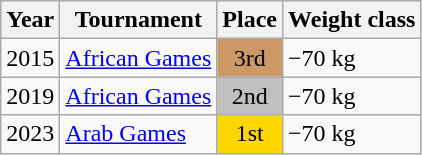<table class=wikitable>
<tr>
<th>Year</th>
<th>Tournament</th>
<th>Place</th>
<th>Weight class</th>
</tr>
<tr>
<td>2015</td>
<td><a href='#'>African Games</a></td>
<td bgcolor="cc9966" align="center">3rd</td>
<td>−70 kg</td>
</tr>
<tr>
<td>2019</td>
<td><a href='#'>African Games</a></td>
<td bgcolor="silver" align="center">2nd</td>
<td>−70 kg</td>
</tr>
<tr>
<td>2023</td>
<td><a href='#'>Arab Games</a></td>
<td bgcolor="gold" align="center">1st</td>
<td>−70 kg</td>
</tr>
</table>
